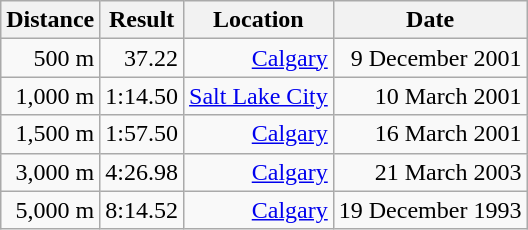<table class="wikitable">
<tr>
<th>Distance</th>
<th>Result</th>
<th>Location</th>
<th>Date</th>
</tr>
<tr style="text-align:right;">
<td>500 m</td>
<td>37.22</td>
<td align=right><a href='#'>Calgary</a></td>
<td>9 December 2001</td>
</tr>
<tr style="text-align:right;">
<td>1,000 m</td>
<td>1:14.50</td>
<td align=right><a href='#'>Salt Lake City</a></td>
<td>10 March 2001</td>
</tr>
<tr style="text-align:right;">
<td>1,500 m</td>
<td>1:57.50</td>
<td align=right><a href='#'>Calgary</a></td>
<td>16 March 2001</td>
</tr>
<tr style="text-align:right;">
<td>3,000 m</td>
<td>4:26.98</td>
<td align=right><a href='#'>Calgary</a></td>
<td>21 March 2003</td>
</tr>
<tr style="text-align:right;">
<td>5,000 m</td>
<td>8:14.52</td>
<td align=right><a href='#'>Calgary</a></td>
<td>19 December 1993</td>
</tr>
</table>
